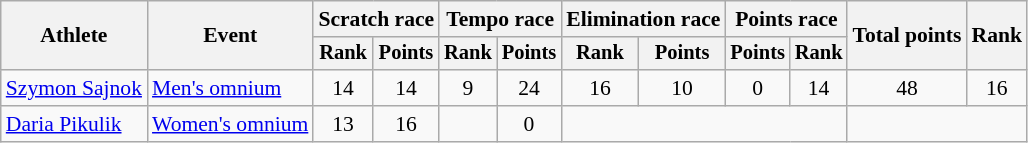<table class="wikitable" style="text-align:center; font-size:90%">
<tr>
<th rowspan=2>Athlete</th>
<th rowspan=2>Event</th>
<th colspan=2>Scratch race</th>
<th colspan=2>Tempo race</th>
<th colspan=2>Elimination race</th>
<th colspan=2>Points race</th>
<th rowspan=2>Total points</th>
<th rowspan=2>Rank</th>
</tr>
<tr style="font-size:95%">
<th>Rank</th>
<th>Points</th>
<th>Rank</th>
<th>Points</th>
<th>Rank</th>
<th>Points</th>
<th>Points</th>
<th>Rank</th>
</tr>
<tr>
<td align=left><a href='#'>Szymon Sajnok</a></td>
<td align=left><a href='#'>Men's omnium</a></td>
<td>14</td>
<td>14</td>
<td>9</td>
<td>24</td>
<td>16</td>
<td>10</td>
<td>0</td>
<td>14</td>
<td>48</td>
<td>16</td>
</tr>
<tr>
<td align=left><a href='#'>Daria Pikulik</a></td>
<td align=left><a href='#'>Women's omnium</a></td>
<td>13</td>
<td>16</td>
<td></td>
<td>0</td>
<td colspan=4></td>
<td colspan=2></td>
</tr>
</table>
